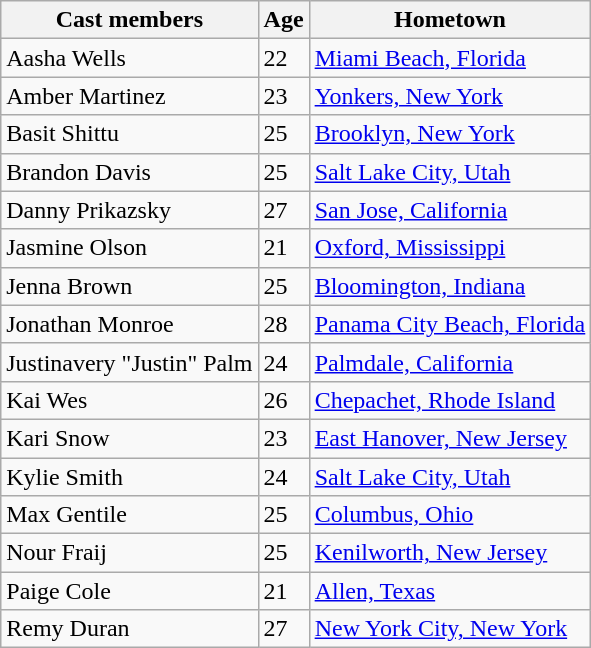<table class= "wikitable sortable">
<tr>
<th nowrap>Cast members</th>
<th>Age</th>
<th>Hometown</th>
</tr>
<tr>
<td>Aasha Wells</td>
<td>22</td>
<td><a href='#'>Miami Beach, Florida</a></td>
</tr>
<tr>
<td>Amber Martinez</td>
<td>23</td>
<td><a href='#'>Yonkers, New York</a></td>
</tr>
<tr>
<td>Basit Shittu</td>
<td>25</td>
<td><a href='#'>Brooklyn, New York</a></td>
</tr>
<tr>
<td>Brandon Davis</td>
<td>25</td>
<td><a href='#'>Salt Lake City, Utah</a></td>
</tr>
<tr>
<td>Danny Prikazsky</td>
<td>27</td>
<td><a href='#'>San Jose, California</a></td>
</tr>
<tr>
<td>Jasmine Olson</td>
<td>21</td>
<td><a href='#'>Oxford, Mississippi</a></td>
</tr>
<tr>
<td>Jenna Brown</td>
<td>25</td>
<td><a href='#'>Bloomington, Indiana</a></td>
</tr>
<tr>
<td>Jonathan Monroe</td>
<td>28</td>
<td nowrap><a href='#'>Panama City Beach, Florida</a></td>
</tr>
<tr>
<td nowrap>Justinavery "Justin" Palm</td>
<td>24</td>
<td><a href='#'>Palmdale, California</a></td>
</tr>
<tr>
<td>Kai Wes</td>
<td>26</td>
<td><a href='#'>Chepachet, Rhode Island</a></td>
</tr>
<tr>
<td>Kari Snow</td>
<td>23</td>
<td><a href='#'>East Hanover, New Jersey</a></td>
</tr>
<tr>
<td>Kylie Smith</td>
<td>24</td>
<td><a href='#'>Salt Lake City, Utah</a></td>
</tr>
<tr>
<td>Max Gentile</td>
<td>25</td>
<td><a href='#'>Columbus, Ohio</a></td>
</tr>
<tr>
<td>Nour Fraij</td>
<td>25</td>
<td><a href='#'>Kenilworth, New Jersey</a></td>
</tr>
<tr>
<td>Paige Cole</td>
<td>21</td>
<td><a href='#'>Allen, Texas</a></td>
</tr>
<tr>
<td>Remy Duran</td>
<td>27</td>
<td><a href='#'>New York City, New York</a></td>
</tr>
</table>
